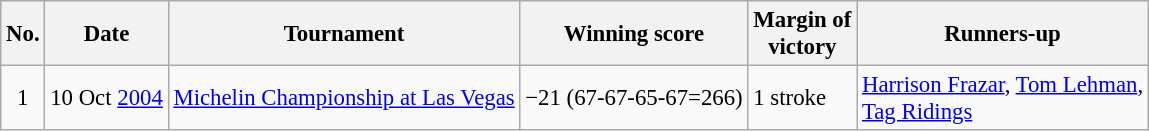<table class="wikitable" style="font-size:95%;">
<tr>
<th>No.</th>
<th>Date</th>
<th>Tournament</th>
<th>Winning score</th>
<th>Margin of<br>victory</th>
<th>Runners-up</th>
</tr>
<tr>
<td align=center>1</td>
<td align=right>10 Oct <a href='#'>2004</a></td>
<td><a href='#'>Michelin Championship at Las Vegas</a></td>
<td>−21 (67-67-65-67=266)</td>
<td>1 stroke</td>
<td> <a href='#'>Harrison Frazar</a>,  <a href='#'>Tom Lehman</a>,<br> <a href='#'>Tag Ridings</a></td>
</tr>
</table>
